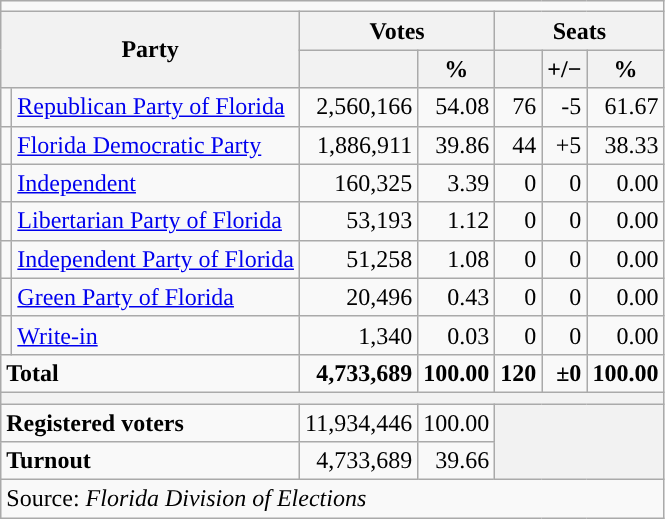<table class="wikitable">
<tr>
<td colspan="7"></td>
</tr>
<tr>
<th colspan="2" rowspan="2">Party</th>
<th colspan="2">Votes</th>
<th colspan="3">Seats</th>
</tr>
<tr>
<th></th>
<th>%</th>
<th></th>
<th>+/−</th>
<th>%</th>
</tr>
<tr>
<td style="background-color:"></td>
<td><a href='#'>Republican Party of Florida</a></td>
<td align="right">2,560,166</td>
<td align="right">54.08</td>
<td align="right">76</td>
<td align="right">-5</td>
<td align="right">61.67</td>
</tr>
<tr>
<td style="background-color:"></td>
<td><a href='#'>Florida Democratic Party</a></td>
<td align="right">1,886,911</td>
<td align="right">39.86</td>
<td align="right">44</td>
<td align="right">+5</td>
<td align="right">38.33</td>
</tr>
<tr>
<td style="background-color:"></td>
<td><a href='#'>Independent</a></td>
<td align="right">160,325</td>
<td align="right">3.39</td>
<td align="right">0</td>
<td align="right">0</td>
<td align="right">0.00</td>
</tr>
<tr>
<td style="background-color:"></td>
<td><a href='#'>Libertarian Party of Florida</a></td>
<td align="right">53,193</td>
<td align="right">1.12</td>
<td align="right">0</td>
<td align="right">0</td>
<td align="right">0.00</td>
</tr>
<tr>
<td style="background-color:"></td>
<td><a href='#'>Independent Party of Florida</a></td>
<td align="right">51,258</td>
<td align="right">1.08</td>
<td align="right">0</td>
<td align="right">0</td>
<td align="right">0.00</td>
</tr>
<tr>
<td style="background-color:"></td>
<td><a href='#'>Green Party of Florida</a></td>
<td align="right">20,496</td>
<td align="right">0.43</td>
<td align="right">0</td>
<td align="right">0</td>
<td align="right">0.00</td>
</tr>
<tr>
<td style="background-color:"></td>
<td><a href='#'>Write-in</a></td>
<td align="right">1,340</td>
<td align="right">0.03</td>
<td align="right">0</td>
<td align="right">0</td>
<td align="right">0.00</td>
</tr>
<tr>
<td colspan="2"><strong>Total</strong></td>
<td align="right"><strong>4,733,689</strong></td>
<td align="right"><strong>100.00</strong></td>
<td align="right"><strong>120</strong></td>
<td align="right"><strong>±0</strong></td>
<td align="right"><strong>100.00</strong></td>
</tr>
<tr>
<th colspan="7"></th>
</tr>
<tr>
<td colspan="2"><strong>Registered voters</strong></td>
<td align="right">11,934,446</td>
<td align="right">100.00</td>
<th colspan="3" rowspan="2"></th>
</tr>
<tr>
<td colspan="2"><strong>Turnout</strong></td>
<td align="right">4,733,689</td>
<td align="right">39.66</td>
</tr>
<tr>
<td colspan="7">Source: <em>Florida Division of Elections</em></td>
</tr>
</table>
